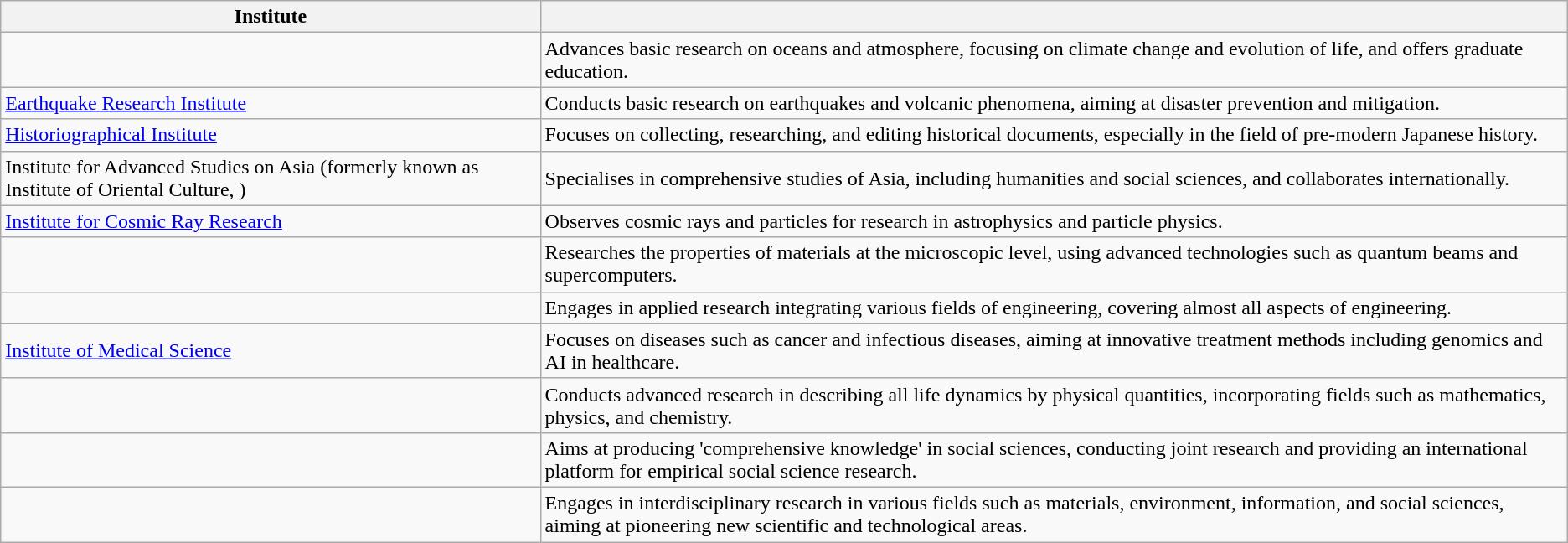<table class="wikitable">
<tr>
<th>Institute</th>
<th></th>
</tr>
<tr>
<td></td>
<td>Advances basic research on oceans and atmosphere, focusing on climate change and evolution of life, and offers graduate education.</td>
</tr>
<tr>
<td><a href='#'>Earthquake Research Institute</a></td>
<td>Conducts basic research on earthquakes and volcanic phenomena, aiming at disaster prevention and mitigation.</td>
</tr>
<tr>
<td><a href='#'>Historiographical Institute</a></td>
<td>Focuses on collecting, researching, and editing historical documents, especially in the field of pre-modern Japanese history.</td>
</tr>
<tr>
<td>Institute for Advanced Studies on Asia (formerly known as Institute of Oriental Culture, )</td>
<td>Specialises in comprehensive studies of Asia, including humanities and social sciences, and collaborates internationally.</td>
</tr>
<tr>
<td><a href='#'>Institute for Cosmic Ray Research</a></td>
<td>Observes cosmic rays and particles for research in astrophysics and particle physics.</td>
</tr>
<tr>
<td></td>
<td>Researches the properties of materials at the microscopic level, using advanced technologies such as quantum beams and supercomputers.</td>
</tr>
<tr>
<td></td>
<td>Engages in applied research integrating various fields of engineering, covering almost all aspects of engineering.</td>
</tr>
<tr>
<td><a href='#'>Institute of Medical Science</a></td>
<td>Focuses on diseases such as cancer and infectious diseases, aiming at innovative treatment methods including genomics and AI in healthcare.</td>
</tr>
<tr>
<td></td>
<td>Conducts advanced research in describing all life dynamics by physical quantities, incorporating fields such as mathematics, physics, and chemistry.</td>
</tr>
<tr>
<td></td>
<td>Aims at producing 'comprehensive knowledge' in social sciences, conducting joint research and providing an international platform for empirical social science research.</td>
</tr>
<tr>
<td></td>
<td>Engages in interdisciplinary research in various fields such as materials, environment, information, and social sciences, aiming at pioneering new scientific and technological areas.</td>
</tr>
</table>
